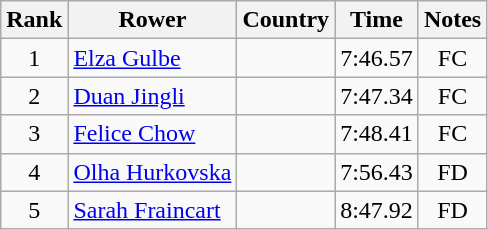<table class="wikitable" style="text-align:center">
<tr>
<th>Rank</th>
<th>Rower</th>
<th>Country</th>
<th>Time</th>
<th>Notes</th>
</tr>
<tr>
<td>1</td>
<td align="left"><a href='#'>Elza Gulbe</a></td>
<td align="left"></td>
<td>7:46.57</td>
<td>FC</td>
</tr>
<tr>
<td>2</td>
<td align="left"><a href='#'>Duan Jingli</a></td>
<td align="left"></td>
<td>7:47.34</td>
<td>FC</td>
</tr>
<tr>
<td>3</td>
<td align="left"><a href='#'>Felice Chow</a></td>
<td align="left"></td>
<td>7:48.41</td>
<td>FC</td>
</tr>
<tr>
<td>4</td>
<td align="left"><a href='#'>Olha Hurkovska</a></td>
<td align="left"></td>
<td>7:56.43</td>
<td>FD</td>
</tr>
<tr>
<td>5</td>
<td align="left"><a href='#'>Sarah Fraincart</a></td>
<td align="left"></td>
<td>8:47.92</td>
<td>FD</td>
</tr>
</table>
